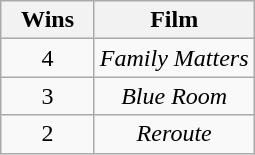<table class="wikitable plainrowheaders" style="text-align: center; float:left; margin-right:1em;">
<tr>
<th scope="col" style="width:55px;">Wins</th>
<th scope="col" style="text-align:center;">Film</th>
</tr>
<tr>
<td>4</td>
<td><em>Family Matters</em></td>
</tr>
<tr>
<td>3</td>
<td><em>Blue Room</em></td>
</tr>
<tr>
<td>2</td>
<td><em>Reroute</em></td>
</tr>
</table>
